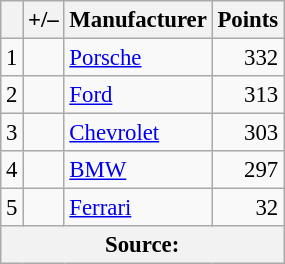<table class="wikitable" style="font-size: 95%;">
<tr>
<th scope="col"></th>
<th scope="col">+/–</th>
<th scope="col">Manufacturer</th>
<th scope="col">Points</th>
</tr>
<tr>
<td align=center>1</td>
<td align="left"></td>
<td> <a href='#'>Porsche</a></td>
<td align=right>332</td>
</tr>
<tr>
<td align=center>2</td>
<td align="left"></td>
<td> <a href='#'>Ford</a></td>
<td align=right>313</td>
</tr>
<tr>
<td align=center>3</td>
<td align="left"></td>
<td> <a href='#'>Chevrolet</a></td>
<td align=right>303</td>
</tr>
<tr>
<td align=center>4</td>
<td align="left"></td>
<td> <a href='#'>BMW</a></td>
<td align=right>297</td>
</tr>
<tr>
<td align=center>5</td>
<td align="left"></td>
<td> <a href='#'>Ferrari</a></td>
<td align=right>32</td>
</tr>
<tr>
<th colspan=5>Source:</th>
</tr>
</table>
